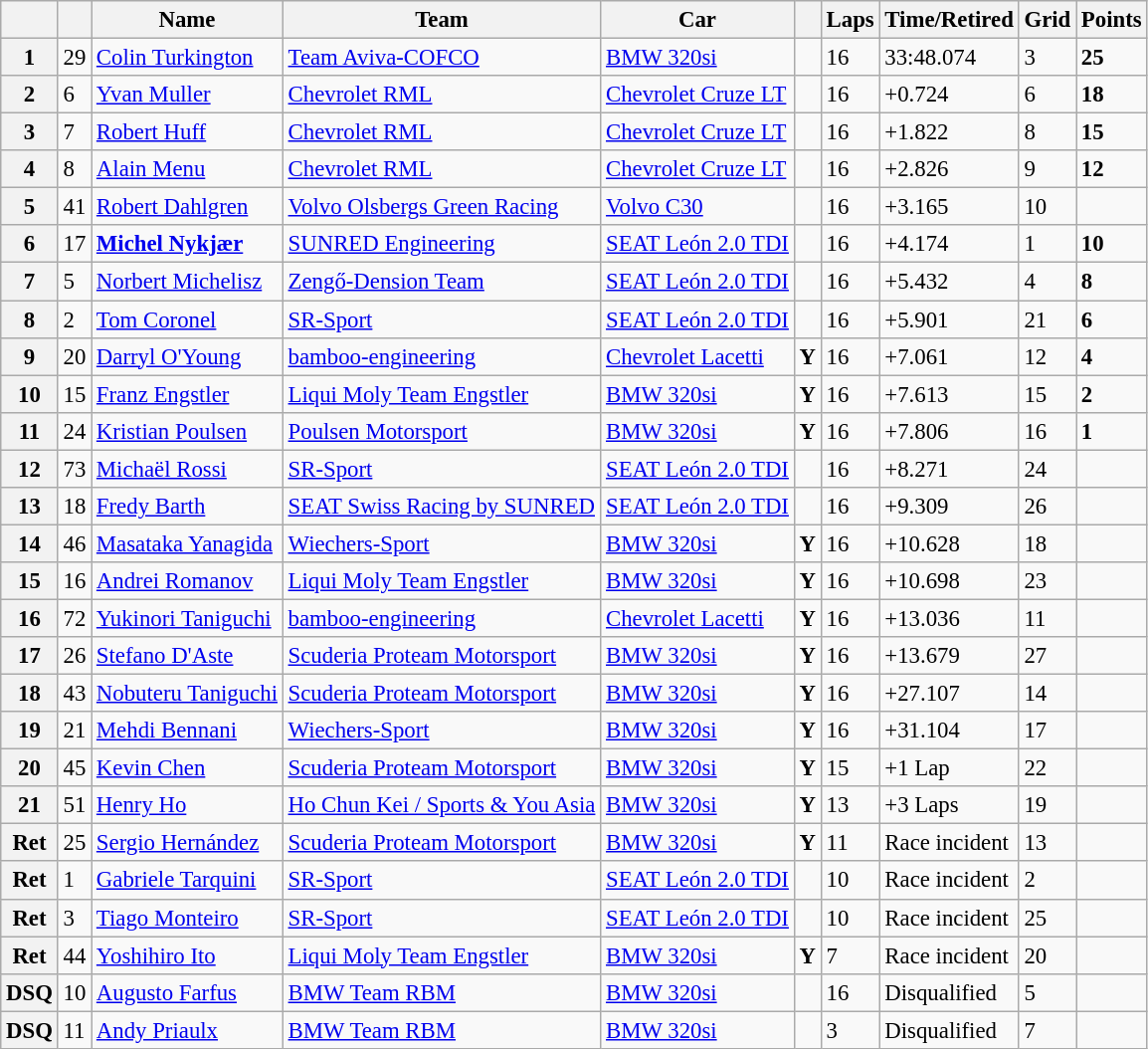<table class="wikitable sortable" style="font-size: 95%;">
<tr>
<th></th>
<th></th>
<th>Name</th>
<th>Team</th>
<th>Car</th>
<th></th>
<th>Laps</th>
<th>Time/Retired</th>
<th>Grid</th>
<th>Points</th>
</tr>
<tr>
<th>1</th>
<td>29</td>
<td> <a href='#'>Colin Turkington</a></td>
<td><a href='#'>Team Aviva-COFCO</a></td>
<td><a href='#'>BMW 320si</a></td>
<td></td>
<td>16</td>
<td>33:48.074</td>
<td>3</td>
<td><strong>25</strong></td>
</tr>
<tr>
<th>2</th>
<td>6</td>
<td> <a href='#'>Yvan Muller</a></td>
<td><a href='#'>Chevrolet RML</a></td>
<td><a href='#'>Chevrolet Cruze LT</a></td>
<td></td>
<td>16</td>
<td>+0.724</td>
<td>6</td>
<td><strong>18</strong></td>
</tr>
<tr>
<th>3</th>
<td>7</td>
<td> <a href='#'>Robert Huff</a></td>
<td><a href='#'>Chevrolet RML</a></td>
<td><a href='#'>Chevrolet Cruze LT</a></td>
<td></td>
<td>16</td>
<td>+1.822</td>
<td>8</td>
<td><strong>15</strong></td>
</tr>
<tr>
<th>4</th>
<td>8</td>
<td> <a href='#'>Alain Menu</a></td>
<td><a href='#'>Chevrolet RML</a></td>
<td><a href='#'>Chevrolet Cruze LT</a></td>
<td></td>
<td>16</td>
<td>+2.826</td>
<td>9</td>
<td><strong>12</strong></td>
</tr>
<tr>
<th>5</th>
<td>41</td>
<td> <a href='#'>Robert Dahlgren</a></td>
<td><a href='#'>Volvo Olsbergs Green Racing</a></td>
<td><a href='#'>Volvo C30</a></td>
<td></td>
<td>16</td>
<td>+3.165</td>
<td>10</td>
<td></td>
</tr>
<tr>
<th>6</th>
<td>17</td>
<td> <strong><a href='#'>Michel Nykjær</a></strong></td>
<td><a href='#'>SUNRED Engineering</a></td>
<td><a href='#'>SEAT León 2.0 TDI</a></td>
<td></td>
<td>16</td>
<td>+4.174</td>
<td>1</td>
<td><strong>10</strong></td>
</tr>
<tr>
<th>7</th>
<td>5</td>
<td> <a href='#'>Norbert Michelisz</a></td>
<td><a href='#'>Zengő-Dension Team</a></td>
<td><a href='#'>SEAT León 2.0 TDI</a></td>
<td></td>
<td>16</td>
<td>+5.432</td>
<td>4</td>
<td><strong>8</strong></td>
</tr>
<tr>
<th>8</th>
<td>2</td>
<td> <a href='#'>Tom Coronel</a></td>
<td><a href='#'>SR-Sport</a></td>
<td><a href='#'>SEAT León 2.0 TDI</a></td>
<td></td>
<td>16</td>
<td>+5.901</td>
<td>21</td>
<td><strong>6</strong></td>
</tr>
<tr>
<th>9</th>
<td>20</td>
<td> <a href='#'>Darryl O'Young</a></td>
<td><a href='#'>bamboo-engineering</a></td>
<td><a href='#'>Chevrolet Lacetti</a></td>
<td align=center><strong><span>Y</span></strong></td>
<td>16</td>
<td>+7.061</td>
<td>12</td>
<td><strong>4</strong></td>
</tr>
<tr>
<th>10</th>
<td>15</td>
<td> <a href='#'>Franz Engstler</a></td>
<td><a href='#'>Liqui Moly Team Engstler</a></td>
<td><a href='#'>BMW 320si</a></td>
<td align=center><strong><span>Y</span></strong></td>
<td>16</td>
<td>+7.613</td>
<td>15</td>
<td><strong>2</strong></td>
</tr>
<tr>
<th>11</th>
<td>24</td>
<td> <a href='#'>Kristian Poulsen</a></td>
<td><a href='#'>Poulsen Motorsport</a></td>
<td><a href='#'>BMW 320si</a></td>
<td align=center><strong><span>Y</span></strong></td>
<td>16</td>
<td>+7.806</td>
<td>16</td>
<td><strong>1</strong></td>
</tr>
<tr>
<th>12</th>
<td>73</td>
<td> <a href='#'>Michaël Rossi</a></td>
<td><a href='#'>SR-Sport</a></td>
<td><a href='#'>SEAT León 2.0 TDI</a></td>
<td></td>
<td>16</td>
<td>+8.271</td>
<td>24</td>
<td></td>
</tr>
<tr>
<th>13</th>
<td>18</td>
<td> <a href='#'>Fredy Barth</a></td>
<td><a href='#'>SEAT Swiss Racing by SUNRED</a></td>
<td><a href='#'>SEAT León 2.0 TDI</a></td>
<td></td>
<td>16</td>
<td>+9.309</td>
<td>26</td>
<td></td>
</tr>
<tr>
<th>14</th>
<td>46</td>
<td> <a href='#'>Masataka Yanagida</a></td>
<td><a href='#'>Wiechers-Sport</a></td>
<td><a href='#'>BMW 320si</a></td>
<td align=center><strong><span>Y</span></strong></td>
<td>16</td>
<td>+10.628</td>
<td>18</td>
<td></td>
</tr>
<tr>
<th>15</th>
<td>16</td>
<td> <a href='#'>Andrei Romanov</a></td>
<td><a href='#'>Liqui Moly Team Engstler</a></td>
<td><a href='#'>BMW 320si</a></td>
<td align=center><strong><span>Y</span></strong></td>
<td>16</td>
<td>+10.698</td>
<td>23</td>
<td></td>
</tr>
<tr>
<th>16</th>
<td>72</td>
<td> <a href='#'>Yukinori Taniguchi</a></td>
<td><a href='#'>bamboo-engineering</a></td>
<td><a href='#'>Chevrolet Lacetti</a></td>
<td align=center><strong><span>Y</span></strong></td>
<td>16</td>
<td>+13.036</td>
<td>11</td>
<td></td>
</tr>
<tr>
<th>17</th>
<td>26</td>
<td> <a href='#'>Stefano D'Aste</a></td>
<td><a href='#'>Scuderia Proteam Motorsport</a></td>
<td><a href='#'>BMW 320si</a></td>
<td align=center><strong><span>Y</span></strong></td>
<td>16</td>
<td>+13.679</td>
<td>27</td>
<td></td>
</tr>
<tr>
<th>18</th>
<td>43</td>
<td> <a href='#'>Nobuteru Taniguchi</a></td>
<td><a href='#'>Scuderia Proteam Motorsport</a></td>
<td><a href='#'>BMW 320si</a></td>
<td align=center><strong><span>Y</span></strong></td>
<td>16</td>
<td>+27.107</td>
<td>14</td>
<td></td>
</tr>
<tr>
<th>19</th>
<td>21</td>
<td> <a href='#'>Mehdi Bennani</a></td>
<td><a href='#'>Wiechers-Sport</a></td>
<td><a href='#'>BMW 320si</a></td>
<td align=center><strong><span>Y</span></strong></td>
<td>16</td>
<td>+31.104</td>
<td>17</td>
<td></td>
</tr>
<tr>
<th>20</th>
<td>45</td>
<td> <a href='#'>Kevin Chen</a></td>
<td><a href='#'>Scuderia Proteam Motorsport</a></td>
<td><a href='#'>BMW 320si</a></td>
<td align=center><strong><span>Y</span></strong></td>
<td>15</td>
<td>+1 Lap</td>
<td>22</td>
<td></td>
</tr>
<tr>
<th>21</th>
<td>51</td>
<td> <a href='#'>Henry Ho</a></td>
<td><a href='#'>Ho Chun Kei / Sports & You Asia</a></td>
<td><a href='#'>BMW 320si</a></td>
<td align=center><strong><span>Y</span></strong></td>
<td>13</td>
<td>+3 Laps</td>
<td>19</td>
<td></td>
</tr>
<tr>
<th>Ret</th>
<td>25</td>
<td> <a href='#'>Sergio Hernández</a></td>
<td><a href='#'>Scuderia Proteam Motorsport</a></td>
<td><a href='#'>BMW 320si</a></td>
<td align=center><strong><span>Y</span></strong></td>
<td>11</td>
<td>Race incident</td>
<td>13</td>
<td></td>
</tr>
<tr>
<th>Ret</th>
<td>1</td>
<td> <a href='#'>Gabriele Tarquini</a></td>
<td><a href='#'>SR-Sport</a></td>
<td><a href='#'>SEAT León 2.0 TDI</a></td>
<td></td>
<td>10</td>
<td>Race incident</td>
<td>2</td>
<td></td>
</tr>
<tr>
<th>Ret</th>
<td>3</td>
<td> <a href='#'>Tiago Monteiro</a></td>
<td><a href='#'>SR-Sport</a></td>
<td><a href='#'>SEAT León 2.0 TDI</a></td>
<td></td>
<td>10</td>
<td>Race incident</td>
<td>25</td>
<td></td>
</tr>
<tr>
<th>Ret</th>
<td>44</td>
<td> <a href='#'>Yoshihiro Ito</a></td>
<td><a href='#'>Liqui Moly Team Engstler</a></td>
<td><a href='#'>BMW 320si</a></td>
<td align=center><strong><span>Y</span></strong></td>
<td>7</td>
<td>Race incident</td>
<td>20</td>
<td></td>
</tr>
<tr>
<th>DSQ</th>
<td>10</td>
<td> <a href='#'>Augusto Farfus</a></td>
<td><a href='#'>BMW Team RBM</a></td>
<td><a href='#'>BMW 320si</a></td>
<td></td>
<td>16</td>
<td>Disqualified</td>
<td>5</td>
<td></td>
</tr>
<tr>
<th>DSQ</th>
<td>11</td>
<td> <a href='#'>Andy Priaulx</a></td>
<td><a href='#'>BMW Team RBM</a></td>
<td><a href='#'>BMW 320si</a></td>
<td></td>
<td>3</td>
<td>Disqualified</td>
<td>7</td>
<td></td>
</tr>
</table>
